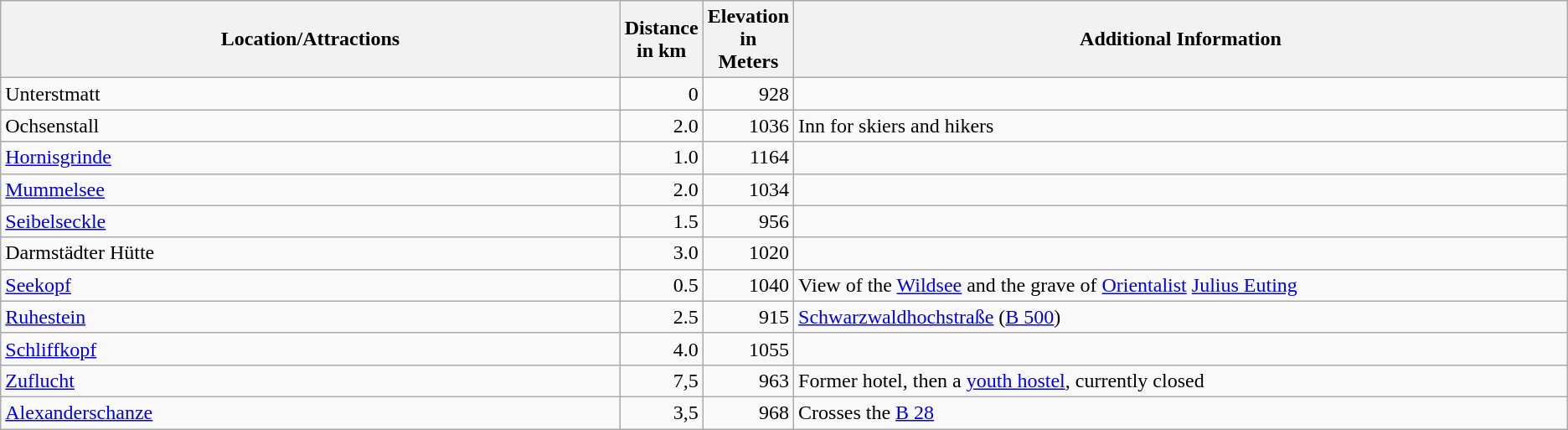<table class="wikitable">
<tr>
<th width="40%">Location/Attractions</th>
<th width="5%">Distance in km</th>
<th width="5%">Elevation in Meters</th>
<th width="50%">Additional Information</th>
</tr>
<tr valign="top">
<td>Unterstmatt</td>
<td align="right">0</td>
<td align="right">928</td>
<td></td>
</tr>
<tr valign="top">
<td>Ochsenstall</td>
<td align="right">2.0</td>
<td align="right">1036</td>
<td>Inn for skiers and hikers</td>
</tr>
<tr valign="top">
<td><a href='#'>Hornisgrinde</a></td>
<td align="right">1.0</td>
<td align="right">1164</td>
<td></td>
</tr>
<tr valign="top">
<td><a href='#'>Mummelsee</a></td>
<td align="right">2.0</td>
<td align="right">1034</td>
<td></td>
</tr>
<tr valign="top">
<td><a href='#'>Seibelseckle</a></td>
<td align="right">1.5</td>
<td align="right">956</td>
<td></td>
</tr>
<tr valign="top">
<td>Darmstädter Hütte</td>
<td align="right">3.0</td>
<td align="right">1020</td>
<td></td>
</tr>
<tr valign="top">
<td><a href='#'>Seekopf</a></td>
<td align="right">0.5</td>
<td align="right">1040</td>
<td>View of the <a href='#'>Wildsee</a> and the grave of <a href='#'>Orientalist</a> <a href='#'>Julius Euting</a></td>
</tr>
<tr valign="top">
<td><a href='#'>Ruhestein</a></td>
<td align="right">2.5</td>
<td align="right">915</td>
<td><a href='#'>Schwarzwaldhochstraße</a> (<a href='#'>B 500</a>)</td>
</tr>
<tr valign="top">
<td><a href='#'>Schliffkopf</a></td>
<td align="right">4.0</td>
<td align="right">1055</td>
</tr>
<tr valign="top">
<td><a href='#'>Zuflucht</a></td>
<td align="right">7,5</td>
<td align="right">963</td>
<td>Former hotel, then a <a href='#'>youth hostel</a>, currently closed</td>
</tr>
<tr valign="top">
<td><a href='#'>Alexanderschanze</a></td>
<td align="right">3,5</td>
<td align="right">968</td>
<td>Crosses the <a href='#'>B 28</a></td>
</tr>
</table>
